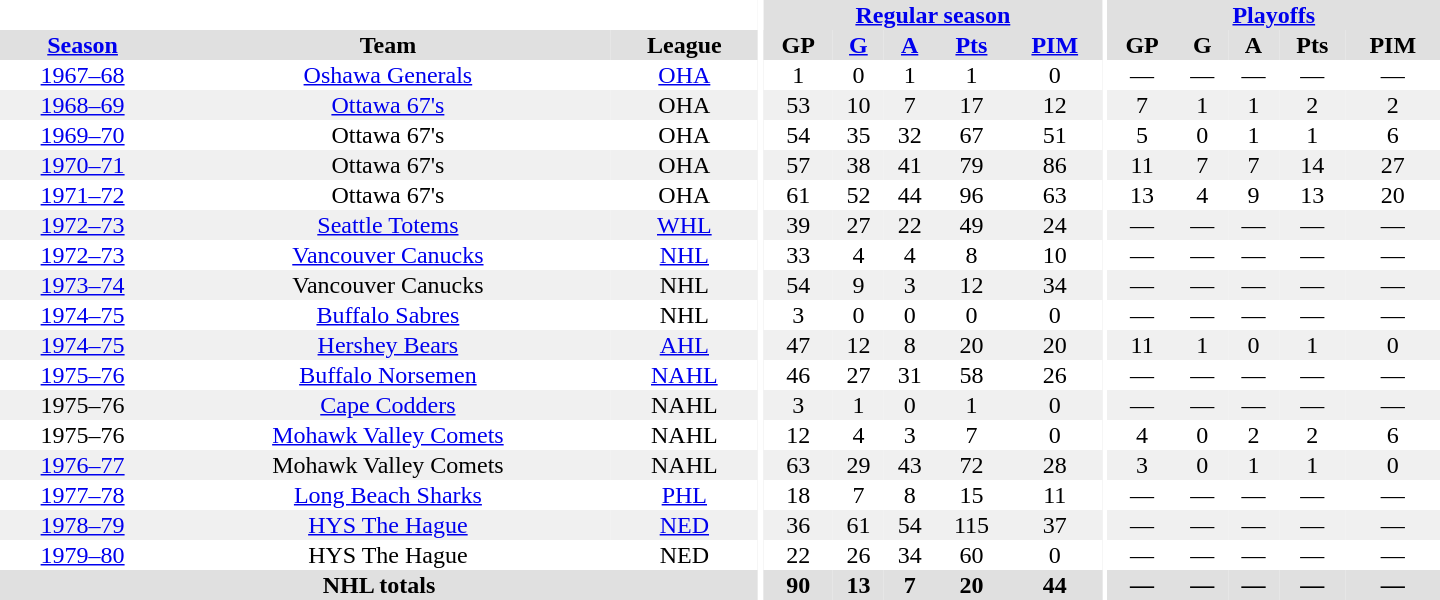<table border="0" cellpadding="1" cellspacing="0" style="text-align:center; width:60em">
<tr bgcolor="#e0e0e0">
<th colspan="3" bgcolor="#ffffff"></th>
<th rowspan="99" bgcolor="#ffffff"></th>
<th colspan="5"><a href='#'>Regular season</a></th>
<th rowspan="99" bgcolor="#ffffff"></th>
<th colspan="5"><a href='#'>Playoffs</a></th>
</tr>
<tr bgcolor="#e0e0e0">
<th><a href='#'>Season</a></th>
<th>Team</th>
<th>League</th>
<th>GP</th>
<th><a href='#'>G</a></th>
<th><a href='#'>A</a></th>
<th><a href='#'>Pts</a></th>
<th><a href='#'>PIM</a></th>
<th>GP</th>
<th>G</th>
<th>A</th>
<th>Pts</th>
<th>PIM</th>
</tr>
<tr>
<td><a href='#'>1967–68</a></td>
<td><a href='#'>Oshawa Generals</a></td>
<td><a href='#'>OHA</a></td>
<td>1</td>
<td>0</td>
<td>1</td>
<td>1</td>
<td>0</td>
<td>—</td>
<td>—</td>
<td>—</td>
<td>—</td>
<td>—</td>
</tr>
<tr bgcolor="#f0f0f0">
<td><a href='#'>1968–69</a></td>
<td><a href='#'>Ottawa 67's</a></td>
<td>OHA</td>
<td>53</td>
<td>10</td>
<td>7</td>
<td>17</td>
<td>12</td>
<td>7</td>
<td>1</td>
<td>1</td>
<td>2</td>
<td>2</td>
</tr>
<tr>
<td><a href='#'>1969–70</a></td>
<td>Ottawa 67's</td>
<td>OHA</td>
<td>54</td>
<td>35</td>
<td>32</td>
<td>67</td>
<td>51</td>
<td>5</td>
<td>0</td>
<td>1</td>
<td>1</td>
<td>6</td>
</tr>
<tr bgcolor="#f0f0f0">
<td><a href='#'>1970–71</a></td>
<td>Ottawa 67's</td>
<td>OHA</td>
<td>57</td>
<td>38</td>
<td>41</td>
<td>79</td>
<td>86</td>
<td>11</td>
<td>7</td>
<td>7</td>
<td>14</td>
<td>27</td>
</tr>
<tr>
<td><a href='#'>1971–72</a></td>
<td>Ottawa 67's</td>
<td>OHA</td>
<td>61</td>
<td>52</td>
<td>44</td>
<td>96</td>
<td>63</td>
<td>13</td>
<td>4</td>
<td>9</td>
<td>13</td>
<td>20</td>
</tr>
<tr bgcolor="#f0f0f0">
<td><a href='#'>1972–73</a></td>
<td><a href='#'>Seattle Totems</a></td>
<td><a href='#'>WHL</a></td>
<td>39</td>
<td>27</td>
<td>22</td>
<td>49</td>
<td>24</td>
<td>—</td>
<td>—</td>
<td>—</td>
<td>—</td>
<td>—</td>
</tr>
<tr>
<td><a href='#'>1972–73</a></td>
<td><a href='#'>Vancouver Canucks</a></td>
<td><a href='#'>NHL</a></td>
<td>33</td>
<td>4</td>
<td>4</td>
<td>8</td>
<td>10</td>
<td>—</td>
<td>—</td>
<td>—</td>
<td>—</td>
<td>—</td>
</tr>
<tr bgcolor="#f0f0f0">
<td><a href='#'>1973–74</a></td>
<td>Vancouver Canucks</td>
<td>NHL</td>
<td>54</td>
<td>9</td>
<td>3</td>
<td>12</td>
<td>34</td>
<td>—</td>
<td>—</td>
<td>—</td>
<td>—</td>
<td>—</td>
</tr>
<tr>
<td><a href='#'>1974–75</a></td>
<td><a href='#'>Buffalo Sabres</a></td>
<td>NHL</td>
<td>3</td>
<td>0</td>
<td>0</td>
<td>0</td>
<td>0</td>
<td>—</td>
<td>—</td>
<td>—</td>
<td>—</td>
<td>—</td>
</tr>
<tr bgcolor="#f0f0f0">
<td><a href='#'>1974–75</a></td>
<td><a href='#'>Hershey Bears</a></td>
<td><a href='#'>AHL</a></td>
<td>47</td>
<td>12</td>
<td>8</td>
<td>20</td>
<td>20</td>
<td>11</td>
<td>1</td>
<td>0</td>
<td>1</td>
<td>0</td>
</tr>
<tr>
<td><a href='#'>1975–76</a></td>
<td><a href='#'>Buffalo Norsemen</a></td>
<td><a href='#'>NAHL</a></td>
<td>46</td>
<td>27</td>
<td>31</td>
<td>58</td>
<td>26</td>
<td>—</td>
<td>—</td>
<td>—</td>
<td>—</td>
<td>—</td>
</tr>
<tr bgcolor="#f0f0f0">
<td>1975–76</td>
<td><a href='#'>Cape Codders</a></td>
<td>NAHL</td>
<td>3</td>
<td>1</td>
<td>0</td>
<td>1</td>
<td>0</td>
<td>—</td>
<td>—</td>
<td>—</td>
<td>—</td>
<td>—</td>
</tr>
<tr>
<td>1975–76</td>
<td><a href='#'>Mohawk Valley Comets</a></td>
<td>NAHL</td>
<td>12</td>
<td>4</td>
<td>3</td>
<td>7</td>
<td>0</td>
<td>4</td>
<td>0</td>
<td>2</td>
<td>2</td>
<td>6</td>
</tr>
<tr bgcolor="#f0f0f0">
<td><a href='#'>1976–77</a></td>
<td>Mohawk Valley Comets</td>
<td>NAHL</td>
<td>63</td>
<td>29</td>
<td>43</td>
<td>72</td>
<td>28</td>
<td>3</td>
<td>0</td>
<td>1</td>
<td>1</td>
<td>0</td>
</tr>
<tr>
<td><a href='#'>1977–78</a></td>
<td><a href='#'>Long Beach Sharks</a></td>
<td><a href='#'>PHL</a></td>
<td>18</td>
<td>7</td>
<td>8</td>
<td>15</td>
<td>11</td>
<td>—</td>
<td>—</td>
<td>—</td>
<td>—</td>
<td>—</td>
</tr>
<tr bgcolor="#f0f0f0">
<td><a href='#'>1978–79</a></td>
<td><a href='#'>HYS The Hague</a></td>
<td><a href='#'>NED</a></td>
<td>36</td>
<td>61</td>
<td>54</td>
<td>115</td>
<td>37</td>
<td>—</td>
<td>—</td>
<td>—</td>
<td>—</td>
<td>—</td>
</tr>
<tr>
<td><a href='#'>1979–80</a></td>
<td>HYS The Hague</td>
<td>NED</td>
<td>22</td>
<td>26</td>
<td>34</td>
<td>60</td>
<td>0</td>
<td>—</td>
<td>—</td>
<td>—</td>
<td>—</td>
<td>—</td>
</tr>
<tr bgcolor="#e0e0e0">
<th colspan="3">NHL totals</th>
<th>90</th>
<th>13</th>
<th>7</th>
<th>20</th>
<th>44</th>
<th>—</th>
<th>—</th>
<th>—</th>
<th>—</th>
<th>—</th>
</tr>
</table>
